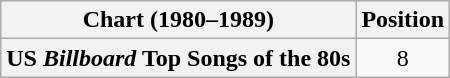<table class="wikitable plainrowheaders">
<tr>
<th>Chart (1980–1989)</th>
<th>Position</th>
</tr>
<tr>
<th scope="row">US <em>Billboard</em> Top Songs of the 80s</th>
<td style="text-align:center;">8</td>
</tr>
</table>
